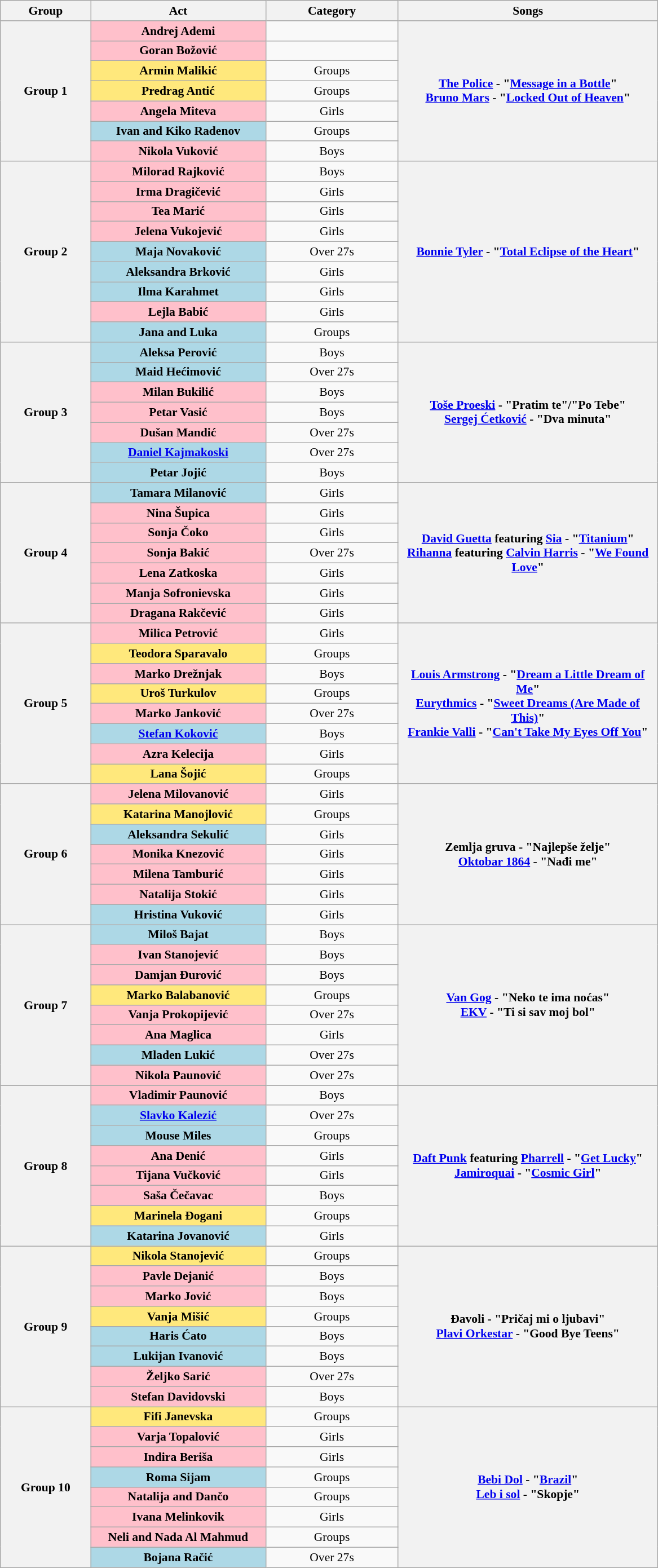<table class="wikitable sortable collapsible collapsed" style="font-size:90%; text-align:center">
<tr>
<th width=100>Group</th>
<th width=200>Act</th>
<th width=150>Category</th>
<th width=300>Songs</th>
</tr>
<tr>
<th rowspan="7">Group 1</th>
<th style="background:pink;">Andrej Ademi</th>
<td></td>
<th rowspan="7"><a href='#'>The Police</a> - "<a href='#'>Message in a Bottle</a>"<br><a href='#'>Bruno Mars</a> - "<a href='#'>Locked Out of Heaven</a>"</th>
</tr>
<tr>
<th style="background:pink;">Goran Božović</th>
<td></td>
</tr>
<tr>
<th style="background:#FFE87C;">Armin Malikić</th>
<td>Groups</td>
</tr>
<tr>
<th style="background:#FFE87C;">Predrag Antić</th>
<td>Groups</td>
</tr>
<tr>
<th style="background:pink;">Angela Miteva</th>
<td>Girls</td>
</tr>
<tr>
<th style="background:lightblue;">Ivan and Kiko Radenov</th>
<td>Groups</td>
</tr>
<tr>
<th style="background:pink;">Nikola Vuković</th>
<td>Boys</td>
</tr>
<tr>
<th rowspan="9">Group 2</th>
<th style="background:pink;">Milorad Rajković</th>
<td>Boys</td>
<th rowspan="9"><a href='#'>Bonnie Tyler</a> - "<a href='#'>Total Eclipse of the Heart</a>"</th>
</tr>
<tr>
<th style="background:pink;">Irma Dragičević</th>
<td>Girls</td>
</tr>
<tr>
<th style="background:pink;">Tea Marić</th>
<td>Girls</td>
</tr>
<tr>
<th style="background:pink;">Jelena Vukojević</th>
<td>Girls</td>
</tr>
<tr>
<th style="background:lightblue;">Maja Novaković</th>
<td>Over 27s</td>
</tr>
<tr>
<th style="background:lightblue;">Aleksandra Brković</th>
<td>Girls</td>
</tr>
<tr>
<th style="background:lightblue;">Ilma Karahmet</th>
<td>Girls</td>
</tr>
<tr>
<th style="background:pink;">Lejla Babić</th>
<td>Girls</td>
</tr>
<tr>
<th style="background:lightblue;">Jana and Luka</th>
<td>Groups</td>
</tr>
<tr>
<th rowspan="7">Group 3</th>
<th style="background:lightblue;">Aleksa Perović</th>
<td>Boys</td>
<th rowspan="7"><a href='#'>Toše Proeski</a> - "Pratim te"/"Po Tebe"<br><a href='#'>Sergej Ćetković</a> - "Dva minuta"</th>
</tr>
<tr>
<th style="background:lightblue;">Maid Hećimović</th>
<td>Over 27s</td>
</tr>
<tr>
<th style="background:pink;">Milan Bukilić</th>
<td>Boys</td>
</tr>
<tr>
<th style="background:pink;">Petar Vasić</th>
<td>Boys</td>
</tr>
<tr>
<th style="background:pink;">Dušan Mandić</th>
<td>Over 27s</td>
</tr>
<tr>
<th style="background:lightblue;"><a href='#'>Daniel Kajmakoski</a></th>
<td>Over 27s</td>
</tr>
<tr>
<th style="background:lightblue;">Petar Jojić</th>
<td>Boys</td>
</tr>
<tr>
<th rowspan="7">Group 4</th>
<th style="background:lightblue;">Tamara Milanović</th>
<td>Girls</td>
<th rowspan="7"><a href='#'>David Guetta</a> featuring <a href='#'>Sia</a> - "<a href='#'>Titanium</a>"<br><a href='#'>Rihanna</a> featuring <a href='#'>Calvin Harris</a> - "<a href='#'>We Found Love</a>"</th>
</tr>
<tr>
<th style="background:pink;">Nina Šupica</th>
<td>Girls</td>
</tr>
<tr>
<th style="background:pink;">Sonja Čoko</th>
<td>Girls</td>
</tr>
<tr>
<th style="background:pink;">Sonja Bakić</th>
<td>Over 27s</td>
</tr>
<tr>
<th style="background:pink;">Lena Zatkoska</th>
<td>Girls</td>
</tr>
<tr>
<th style="background:pink;">Manja Sofronievska</th>
<td>Girls</td>
</tr>
<tr>
<th style="background:pink;">Dragana Rakčević</th>
<td>Girls</td>
</tr>
<tr>
<th rowspan="8">Group 5</th>
<th style="background:pink;">Milica Petrović</th>
<td>Girls</td>
<th rowspan="8"><a href='#'>Louis Armstrong</a> - "<a href='#'>Dream a Little Dream of Me</a>"<br><a href='#'>Eurythmics</a> - "<a href='#'>Sweet Dreams (Are Made of This)</a>"<br><a href='#'>Frankie Valli</a> - "<a href='#'>Can't Take My Eyes Off You</a>"</th>
</tr>
<tr>
<th style="background:#FFE87C;">Teodora Sparavalo</th>
<td>Groups</td>
</tr>
<tr>
<th style="background:pink;">Marko Drežnjak</th>
<td>Boys</td>
</tr>
<tr>
<th style="background:#FFE87C;">Uroš Turkulov</th>
<td>Groups</td>
</tr>
<tr>
<th style="background:pink;">Marko Janković</th>
<td>Over 27s</td>
</tr>
<tr>
<th style="background:lightblue"><a href='#'>Stefan Koković</a></th>
<td>Boys</td>
</tr>
<tr>
<th style="background:pink;">Azra Kelecija</th>
<td>Girls</td>
</tr>
<tr>
<th style="background:#FFE87C;">Lana Šojić</th>
<td>Groups</td>
</tr>
<tr>
<th rowspan="7">Group 6</th>
<th style="background:pink;">Jelena Milovanović</th>
<td>Girls</td>
<th rowspan="7">Zemlja gruva - "Najlepše želje"<br><a href='#'>Oktobar 1864</a> - "Nađi me"</th>
</tr>
<tr>
<th style="background:#FFE87C;">Katarina Manojlović</th>
<td>Groups</td>
</tr>
<tr>
<th style="background:lightblue;">Aleksandra Sekulić</th>
<td>Girls</td>
</tr>
<tr>
<th style="background:pink;">Monika Knezović</th>
<td>Girls</td>
</tr>
<tr>
<th style="background:pink;">Milena Tamburić</th>
<td>Girls</td>
</tr>
<tr>
<th style="background:pink;">Natalija Stokić</th>
<td>Girls</td>
</tr>
<tr>
<th style="background:lightblue;">Hristina Vuković</th>
<td>Girls</td>
</tr>
<tr>
<th rowspan="8">Group 7</th>
<th style="background:lightblue;">Miloš Bajat</th>
<td>Boys</td>
<th rowspan="8"><a href='#'>Van Gog</a> - "Neko te ima noćas"<br><a href='#'>EKV</a> - "Ti si sav moj bol"</th>
</tr>
<tr>
<th style="background:pink;">Ivan Stanojević</th>
<td>Boys</td>
</tr>
<tr>
<th style="background:pink;">Damjan Đurović</th>
<td>Boys</td>
</tr>
<tr>
<th style="background:#FFE87C;">Marko Balabanović</th>
<td>Groups</td>
</tr>
<tr>
<th style="background:pink;">Vanja Prokopijević</th>
<td>Over 27s</td>
</tr>
<tr>
<th style="background:pink;">Ana Maglica</th>
<td>Girls</td>
</tr>
<tr>
<th style="background:lightblue;">Mladen Lukić</th>
<td>Over 27s</td>
</tr>
<tr>
<th style="background:pink;">Nikola Paunović</th>
<td>Over 27s</td>
</tr>
<tr>
<th rowspan="8">Group 8</th>
<th style="background:pink;">Vladimir Paunović</th>
<td>Boys</td>
<th rowspan="8"><a href='#'>Daft Punk</a> featuring <a href='#'>Pharrell</a> - "<a href='#'>Get Lucky</a>"<br><a href='#'>Jamiroquai</a> - "<a href='#'>Cosmic Girl</a>"</th>
</tr>
<tr>
<th style="background:lightblue;"><a href='#'>Slavko Kalezić</a></th>
<td>Over 27s</td>
</tr>
<tr>
<th style="background:lightblue;">Mouse Miles</th>
<td>Groups</td>
</tr>
<tr>
<th style="background:pink;">Ana Denić</th>
<td>Girls</td>
</tr>
<tr>
<th style="background:pink;">Tijana Vučković</th>
<td>Girls</td>
</tr>
<tr>
<th style="background:pink;">Saša Čečavac</th>
<td>Boys</td>
</tr>
<tr>
<th style="background:#FFE87C;">Marinela Đogani</th>
<td>Groups</td>
</tr>
<tr>
<th style="background:lightblue;">Katarina Jovanović</th>
<td>Girls</td>
</tr>
<tr>
<th rowspan="8">Group 9</th>
<th style="background:#FFE87C;">Nikola Stanojević</th>
<td>Groups</td>
<th rowspan="8">Đavoli - "Pričaj mi o ljubavi"<br><a href='#'>Plavi Orkestar</a> - "Good Bye Teens"</th>
</tr>
<tr>
<th style="background:pink;">Pavle Dejanić</th>
<td>Boys</td>
</tr>
<tr>
<th style="background:pink;">Marko Jović</th>
<td>Boys</td>
</tr>
<tr>
<th style="background:#FFE87C;">Vanja Mišić</th>
<td>Groups</td>
</tr>
<tr>
<th style="background:lightblue;">Haris Ćato</th>
<td>Boys</td>
</tr>
<tr>
<th style="background:lightblue;">Lukijan Ivanović</th>
<td>Boys</td>
</tr>
<tr>
<th style="background:pink;">Željko Sarić</th>
<td>Over 27s</td>
</tr>
<tr>
<th style="background:pink;">Stefan Davidovski</th>
<td>Boys</td>
</tr>
<tr>
<th rowspan="8">Group 10</th>
<th style="background:#FFE87C;">Fifi Janevska</th>
<td>Groups</td>
<th rowspan="8"><a href='#'>Bebi Dol</a> - "<a href='#'>Brazil</a>"<br><a href='#'>Leb i sol</a> - "Skopje"</th>
</tr>
<tr>
<th style="background:pink;">Varja Topalović</th>
<td>Girls</td>
</tr>
<tr>
<th style="background:pink;">Indira Beriša</th>
<td>Girls</td>
</tr>
<tr>
<th style="background:lightblue;">Roma Sijam</th>
<td>Groups</td>
</tr>
<tr>
<th style="background:pink;">Natalija and Dančo</th>
<td>Groups</td>
</tr>
<tr>
<th style="background:pink;">Ivana Melinkovik</th>
<td>Girls</td>
</tr>
<tr>
<th style="background:pink;">Neli and Nada Al Mahmud</th>
<td>Groups</td>
</tr>
<tr>
<th style="background:lightblue;">Bojana Račić</th>
<td>Over 27s</td>
</tr>
</table>
